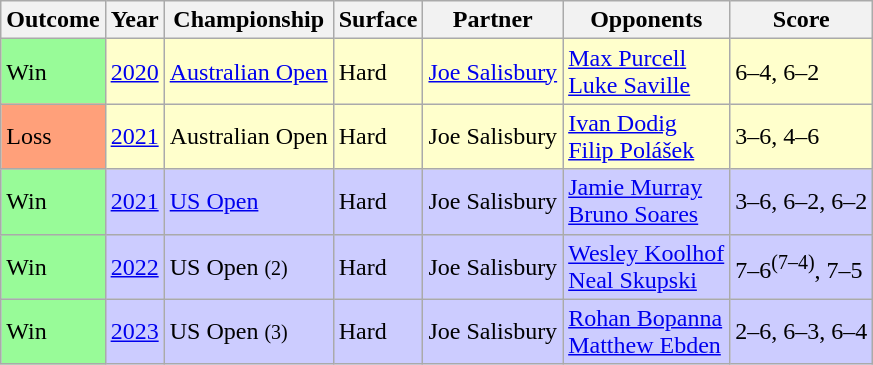<table class="sortable wikitable">
<tr>
<th>Outcome</th>
<th>Year</th>
<th>Championship</th>
<th>Surface</th>
<th>Partner</th>
<th>Opponents</th>
<th class="unsortable">Score</th>
</tr>
<tr bgcolor=FFFFCC>
<td bgcolor=#98FB98>Win</td>
<td><a href='#'>2020</a></td>
<td><a href='#'>Australian Open</a></td>
<td>Hard</td>
<td> <a href='#'>Joe Salisbury</a></td>
<td> <a href='#'>Max Purcell</a><br> <a href='#'>Luke Saville</a></td>
<td>6–4, 6–2</td>
</tr>
<tr bgcolor=FFFFCC>
<td bgcolor=#ffa07a>Loss</td>
<td><a href='#'>2021</a></td>
<td>Australian Open</td>
<td>Hard</td>
<td> Joe Salisbury</td>
<td> <a href='#'>Ivan Dodig</a><br> <a href='#'>Filip Polášek</a></td>
<td>3–6, 4–6</td>
</tr>
<tr bgcolor=#CCCCFF>
<td bgcolor=#98FB98>Win</td>
<td><a href='#'>2021</a></td>
<td><a href='#'>US Open</a></td>
<td>Hard</td>
<td> Joe Salisbury</td>
<td> <a href='#'>Jamie Murray</a><br> <a href='#'>Bruno Soares</a></td>
<td>3–6, 6–2, 6–2</td>
</tr>
<tr bgcolor=#CCCCFF>
<td bgcolor=#98FB98>Win</td>
<td><a href='#'>2022</a></td>
<td>US Open <small>(2)</small></td>
<td>Hard</td>
<td> Joe Salisbury</td>
<td> <a href='#'>Wesley Koolhof</a><br> <a href='#'>Neal Skupski</a></td>
<td>7–6<sup>(7–4)</sup>, 7–5</td>
</tr>
<tr bgcolor=#CCCCFF>
<td bgcolor=#98FB98>Win</td>
<td><a href='#'>2023</a></td>
<td>US Open <small>(3)</small></td>
<td>Hard</td>
<td> Joe Salisbury</td>
<td> <a href='#'>Rohan Bopanna</a><br> <a href='#'>Matthew Ebden</a></td>
<td>2–6, 6–3, 6–4</td>
</tr>
</table>
